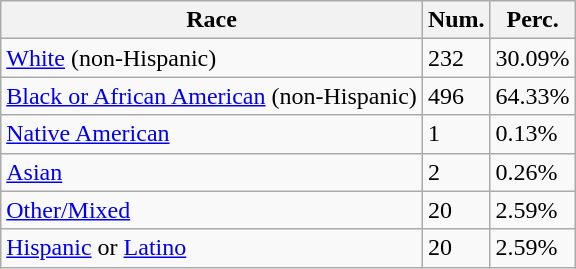<table class="wikitable">
<tr>
<th>Race</th>
<th>Num.</th>
<th>Perc.</th>
</tr>
<tr>
<td><a href='#'>White</a> (non-Hispanic)</td>
<td>232</td>
<td>30.09%</td>
</tr>
<tr>
<td><a href='#'>Black or African American</a> (non-Hispanic)</td>
<td>496</td>
<td>64.33%</td>
</tr>
<tr>
<td><a href='#'>Native American</a></td>
<td>1</td>
<td>0.13%</td>
</tr>
<tr>
<td><a href='#'>Asian</a></td>
<td>2</td>
<td>0.26%</td>
</tr>
<tr>
<td><a href='#'>Other/Mixed</a></td>
<td>20</td>
<td>2.59%</td>
</tr>
<tr>
<td><a href='#'>Hispanic</a> or <a href='#'>Latino</a></td>
<td>20</td>
<td>2.59%</td>
</tr>
</table>
